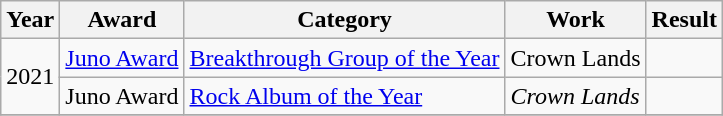<table class="wikitable">
<tr>
<th style="text-align:center;">Year</th>
<th style="text-align:center;">Award</th>
<th style="text-align:center;">Category</th>
<th style="text-align:center;">Work</th>
<th style="text-align:center;">Result</th>
</tr>
<tr>
<td rowspan="2">2021</td>
<td><a href='#'>Juno Award</a></td>
<td><a href='#'>Breakthrough Group of the Year</a></td>
<td>Crown Lands</td>
<td></td>
</tr>
<tr>
<td>Juno Award</td>
<td><a href='#'>Rock Album of the Year</a></td>
<td><em>Crown Lands</em></td>
<td></td>
</tr>
<tr>
</tr>
</table>
